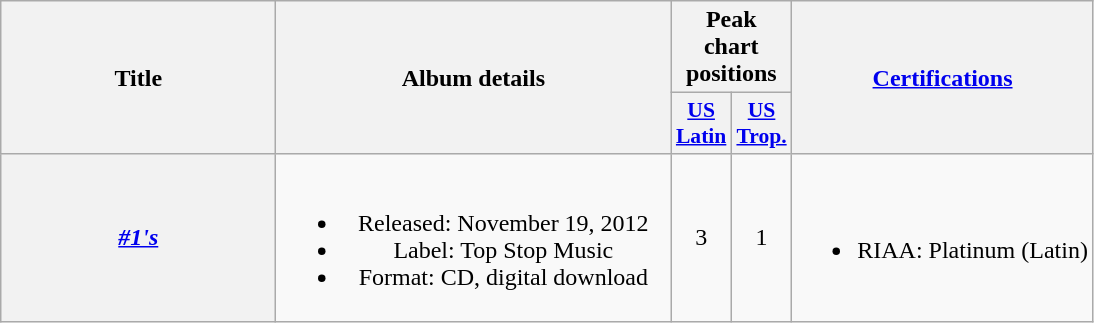<table class="wikitable plainrowheaders" style="text-align:center;">
<tr>
<th scope="col" rowspan="2" style="width:11em;">Title</th>
<th scope="col" rowspan="2" style="width:16em;">Album details</th>
<th scope="col" colspan="2">Peak chart positions</th>
<th scope="col" rowspan="2" style="width11em;"><a href='#'>Certifications</a></th>
</tr>
<tr>
<th scope="col" style="width:2.2em;font-size:90%;"><a href='#'>US<br>Latin</a><br></th>
<th scope="col" style="width:2.2em;font-size:90%;"><a href='#'>US<br>Trop.</a><br></th>
</tr>
<tr>
<th scope="row" align="center"><em><a href='#'>#1's</a></em></th>
<td><br><ul><li>Released: November 19, 2012</li><li>Label: Top Stop Music</li><li>Format: CD, digital download</li></ul></td>
<td>3</td>
<td>1</td>
<td><br><ul><li>RIAA: Platinum <span>(Latin)</span></li></ul></td>
</tr>
</table>
